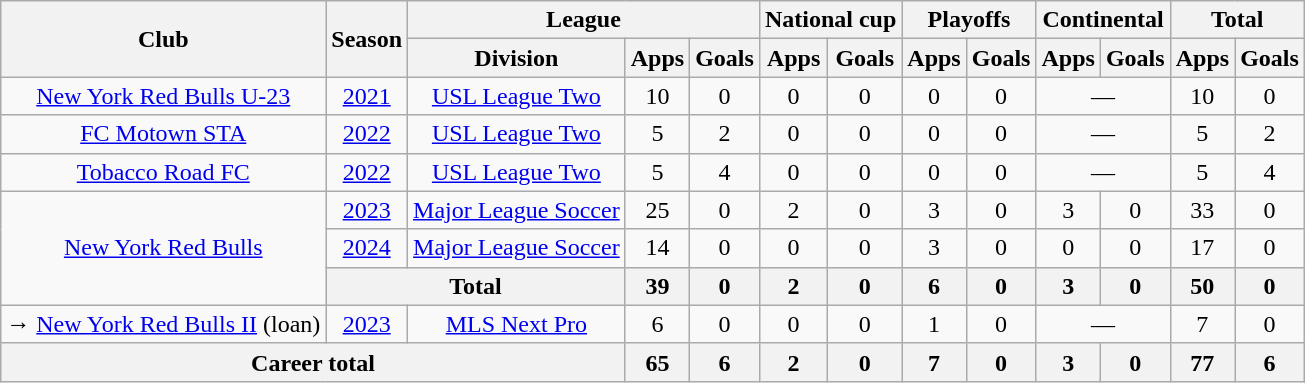<table class=wikitable style=text-align:center>
<tr>
<th rowspan=2>Club</th>
<th rowspan=2>Season</th>
<th colspan=3>League</th>
<th colspan=2>National cup</th>
<th colspan=2>Playoffs</th>
<th colspan=2>Continental</th>
<th colspan=2>Total</th>
</tr>
<tr>
<th>Division</th>
<th>Apps</th>
<th>Goals</th>
<th>Apps</th>
<th>Goals</th>
<th>Apps</th>
<th>Goals</th>
<th>Apps</th>
<th>Goals</th>
<th>Apps</th>
<th>Goals</th>
</tr>
<tr>
<td rowspan=1><a href='#'>New York Red Bulls U-23</a></td>
<td><a href='#'>2021</a></td>
<td><a href='#'>USL League Two</a></td>
<td>10</td>
<td>0</td>
<td>0</td>
<td>0</td>
<td>0</td>
<td>0</td>
<td colspan=2>—</td>
<td>10</td>
<td>0</td>
</tr>
<tr>
<td rowspan=1><a href='#'>FC Motown STA</a></td>
<td><a href='#'>2022</a></td>
<td><a href='#'>USL League Two</a></td>
<td>5</td>
<td>2</td>
<td>0</td>
<td>0</td>
<td>0</td>
<td>0</td>
<td colspan=2>—</td>
<td>5</td>
<td>2</td>
</tr>
<tr>
<td rowspan=1><a href='#'>Tobacco Road FC</a></td>
<td><a href='#'>2022</a></td>
<td><a href='#'>USL League Two</a></td>
<td>5</td>
<td>4</td>
<td>0</td>
<td>0</td>
<td>0</td>
<td>0</td>
<td colspan=2>—</td>
<td>5</td>
<td>4</td>
</tr>
<tr>
<td rowspan=3><a href='#'>New York Red Bulls</a></td>
<td><a href='#'>2023</a></td>
<td><a href='#'>Major League Soccer</a></td>
<td>25</td>
<td>0</td>
<td>2</td>
<td>0</td>
<td>3</td>
<td>0</td>
<td>3</td>
<td>0</td>
<td>33</td>
<td>0</td>
</tr>
<tr>
<td><a href='#'>2024</a></td>
<td><a href='#'>Major League Soccer</a></td>
<td>14</td>
<td>0</td>
<td>0</td>
<td>0</td>
<td>3</td>
<td>0</td>
<td>0</td>
<td>0</td>
<td>17</td>
<td>0</td>
</tr>
<tr>
<th colspan="2">Total</th>
<th>39</th>
<th>0</th>
<th>2</th>
<th>0</th>
<th>6</th>
<th>0</th>
<th>3</th>
<th>0</th>
<th>50</th>
<th>0</th>
</tr>
<tr>
<td rowspan=1>→ <a href='#'>New York Red Bulls II</a> (loan)</td>
<td><a href='#'>2023</a></td>
<td><a href='#'>MLS Next Pro</a></td>
<td>6</td>
<td>0</td>
<td>0</td>
<td>0</td>
<td>1</td>
<td>0</td>
<td colspan=2>—</td>
<td>7</td>
<td>0</td>
</tr>
<tr>
<th colspan="3">Career total</th>
<th>65</th>
<th>6</th>
<th>2</th>
<th>0</th>
<th>7</th>
<th>0</th>
<th>3</th>
<th>0</th>
<th>77</th>
<th>6</th>
</tr>
</table>
